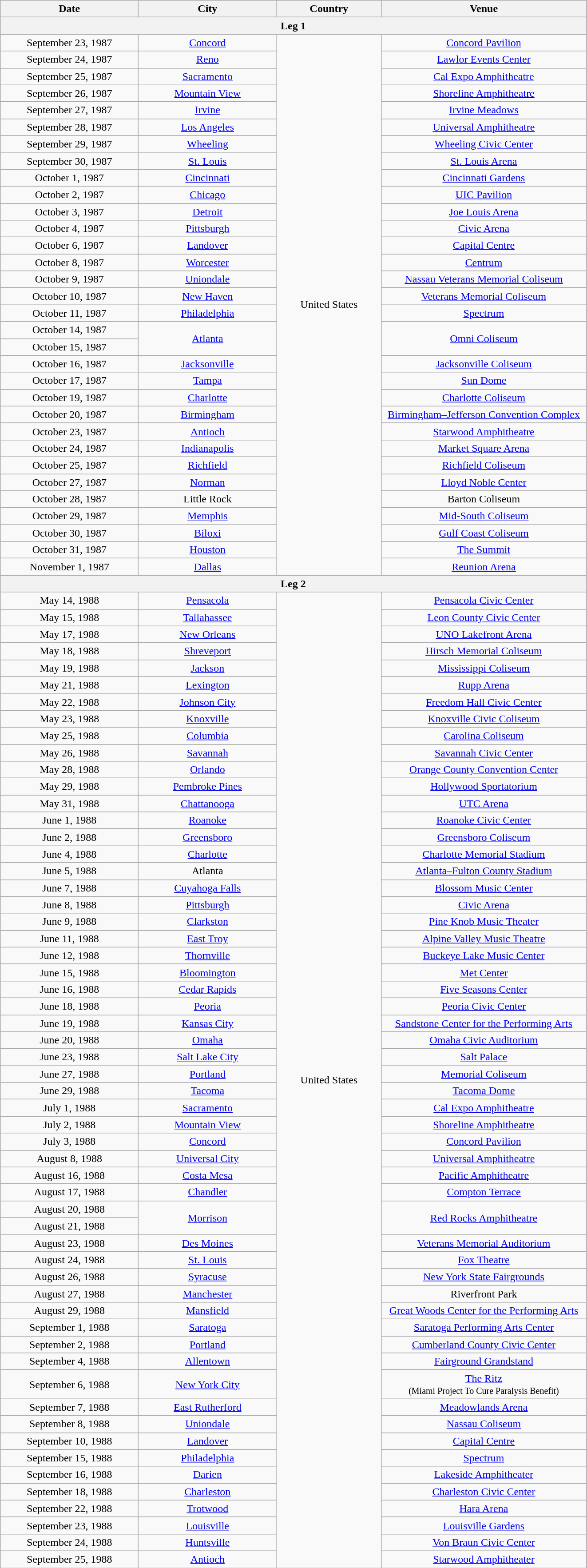<table class="wikitable" style="text-align:center;">
<tr>
<th width="200">Date</th>
<th width="200">City</th>
<th width="150">Country</th>
<th width="300">Venue</th>
</tr>
<tr>
<th colspan="4">Leg 1</th>
</tr>
<tr>
<td>September 23, 1987</td>
<td><a href='#'>Concord</a></td>
<td rowspan="32">United States</td>
<td><a href='#'>Concord Pavilion</a></td>
</tr>
<tr>
<td>September 24, 1987</td>
<td><a href='#'>Reno</a></td>
<td><a href='#'>Lawlor Events Center</a></td>
</tr>
<tr>
<td>September 25, 1987</td>
<td><a href='#'>Sacramento</a></td>
<td><a href='#'>Cal Expo Amphitheatre</a></td>
</tr>
<tr>
<td>September 26, 1987</td>
<td><a href='#'>Mountain View</a></td>
<td><a href='#'>Shoreline Amphitheatre</a></td>
</tr>
<tr>
<td>September 27, 1987</td>
<td><a href='#'>Irvine</a></td>
<td><a href='#'>Irvine Meadows</a></td>
</tr>
<tr>
<td>September 28, 1987</td>
<td><a href='#'>Los Angeles</a></td>
<td><a href='#'>Universal Amphitheatre</a></td>
</tr>
<tr>
<td>September 29, 1987</td>
<td><a href='#'>Wheeling</a></td>
<td><a href='#'>Wheeling Civic Center</a></td>
</tr>
<tr>
<td>September 30, 1987</td>
<td><a href='#'>St. Louis</a></td>
<td><a href='#'>St. Louis Arena</a></td>
</tr>
<tr>
<td>October 1, 1987</td>
<td><a href='#'>Cincinnati</a></td>
<td><a href='#'>Cincinnati Gardens</a></td>
</tr>
<tr>
<td>October 2, 1987</td>
<td><a href='#'>Chicago</a></td>
<td><a href='#'>UIC Pavilion</a></td>
</tr>
<tr>
<td>October 3, 1987</td>
<td><a href='#'>Detroit</a></td>
<td><a href='#'>Joe Louis Arena</a></td>
</tr>
<tr>
<td>October 4, 1987</td>
<td><a href='#'>Pittsburgh</a></td>
<td><a href='#'>Civic Arena</a></td>
</tr>
<tr>
<td>October 6, 1987</td>
<td><a href='#'>Landover</a></td>
<td><a href='#'>Capital Centre</a></td>
</tr>
<tr>
<td>October 8, 1987</td>
<td><a href='#'>Worcester</a></td>
<td><a href='#'>Centrum</a></td>
</tr>
<tr>
<td>October 9, 1987</td>
<td><a href='#'>Uniondale</a></td>
<td><a href='#'>Nassau Veterans Memorial Coliseum</a></td>
</tr>
<tr>
<td>October 10, 1987</td>
<td><a href='#'>New Haven</a></td>
<td><a href='#'>Veterans Memorial Coliseum</a></td>
</tr>
<tr>
<td>October 11, 1987</td>
<td><a href='#'>Philadelphia</a></td>
<td><a href='#'>Spectrum</a></td>
</tr>
<tr>
<td>October 14, 1987</td>
<td rowspan="2"><a href='#'>Atlanta</a></td>
<td rowspan="2"><a href='#'>Omni Coliseum</a></td>
</tr>
<tr>
<td>October 15, 1987</td>
</tr>
<tr>
<td>October 16, 1987</td>
<td><a href='#'>Jacksonville</a></td>
<td><a href='#'>Jacksonville Coliseum</a></td>
</tr>
<tr>
<td>October 17, 1987</td>
<td><a href='#'>Tampa</a></td>
<td><a href='#'>Sun Dome</a></td>
</tr>
<tr>
<td>October 19, 1987</td>
<td><a href='#'>Charlotte</a></td>
<td><a href='#'>Charlotte Coliseum</a></td>
</tr>
<tr>
<td>October 20, 1987</td>
<td><a href='#'>Birmingham</a></td>
<td><a href='#'>Birmingham–Jefferson Convention Complex</a></td>
</tr>
<tr>
<td>October 23, 1987</td>
<td><a href='#'>Antioch</a></td>
<td><a href='#'>Starwood Amphitheatre</a></td>
</tr>
<tr>
<td>October 24, 1987</td>
<td><a href='#'>Indianapolis</a></td>
<td><a href='#'>Market Square Arena</a></td>
</tr>
<tr>
<td>October 25, 1987</td>
<td><a href='#'>Richfield</a></td>
<td><a href='#'>Richfield Coliseum</a></td>
</tr>
<tr>
<td>October 27, 1987</td>
<td><a href='#'>Norman</a></td>
<td><a href='#'>Lloyd Noble Center</a></td>
</tr>
<tr>
<td>October 28, 1987</td>
<td>Little Rock</td>
<td>Barton Coliseum</td>
</tr>
<tr>
<td>October 29, 1987</td>
<td><a href='#'>Memphis</a></td>
<td><a href='#'>Mid-South Coliseum</a></td>
</tr>
<tr>
<td>October 30, 1987</td>
<td><a href='#'>Biloxi</a></td>
<td><a href='#'>Gulf Coast Coliseum</a></td>
</tr>
<tr>
<td>October 31, 1987</td>
<td><a href='#'>Houston</a></td>
<td><a href='#'>The Summit</a></td>
</tr>
<tr>
<td>November 1, 1987</td>
<td><a href='#'>Dallas</a></td>
<td><a href='#'>Reunion Arena</a></td>
</tr>
<tr>
<th colspan="4">Leg 2</th>
</tr>
<tr>
<td>May 14, 1988</td>
<td><a href='#'>Pensacola</a></td>
<td rowspan="57">United States</td>
<td><a href='#'>Pensacola Civic Center</a></td>
</tr>
<tr>
<td>May 15, 1988</td>
<td><a href='#'>Tallahassee</a></td>
<td><a href='#'>Leon County Civic Center</a></td>
</tr>
<tr>
<td>May 17, 1988</td>
<td><a href='#'>New Orleans</a></td>
<td><a href='#'>UNO Lakefront Arena</a></td>
</tr>
<tr>
<td>May 18, 1988</td>
<td><a href='#'>Shreveport</a></td>
<td><a href='#'>Hirsch Memorial Coliseum</a></td>
</tr>
<tr>
<td>May 19, 1988</td>
<td><a href='#'>Jackson</a></td>
<td><a href='#'>Mississippi Coliseum</a></td>
</tr>
<tr>
<td>May 21, 1988</td>
<td><a href='#'>Lexington</a></td>
<td><a href='#'>Rupp Arena</a></td>
</tr>
<tr>
<td>May 22, 1988</td>
<td><a href='#'>Johnson City</a></td>
<td><a href='#'>Freedom Hall Civic Center</a></td>
</tr>
<tr>
<td>May 23, 1988</td>
<td><a href='#'>Knoxville</a></td>
<td><a href='#'>Knoxville Civic Coliseum</a></td>
</tr>
<tr>
<td>May 25, 1988</td>
<td><a href='#'>Columbia</a></td>
<td><a href='#'>Carolina Coliseum</a></td>
</tr>
<tr>
<td>May 26, 1988</td>
<td><a href='#'>Savannah</a></td>
<td><a href='#'>Savannah Civic Center</a></td>
</tr>
<tr>
<td>May 28, 1988</td>
<td><a href='#'>Orlando</a></td>
<td><a href='#'>Orange County Convention Center</a></td>
</tr>
<tr>
<td>May 29, 1988</td>
<td><a href='#'>Pembroke Pines</a></td>
<td><a href='#'>Hollywood Sportatorium</a></td>
</tr>
<tr>
<td>May 31, 1988</td>
<td><a href='#'>Chattanooga</a></td>
<td><a href='#'>UTC Arena</a></td>
</tr>
<tr>
<td>June 1, 1988</td>
<td><a href='#'>Roanoke</a></td>
<td><a href='#'>Roanoke Civic Center</a></td>
</tr>
<tr>
<td>June 2, 1988</td>
<td><a href='#'>Greensboro</a></td>
<td><a href='#'>Greensboro Coliseum</a></td>
</tr>
<tr>
<td>June 4, 1988</td>
<td><a href='#'>Charlotte</a></td>
<td><a href='#'>Charlotte Memorial Stadium</a></td>
</tr>
<tr>
<td>June 5, 1988</td>
<td>Atlanta</td>
<td><a href='#'>Atlanta–Fulton County Stadium</a></td>
</tr>
<tr>
<td>June 7, 1988</td>
<td><a href='#'>Cuyahoga Falls</a></td>
<td><a href='#'>Blossom Music Center</a></td>
</tr>
<tr>
<td>June 8, 1988</td>
<td><a href='#'>Pittsburgh</a></td>
<td><a href='#'>Civic Arena</a></td>
</tr>
<tr>
<td>June 9, 1988</td>
<td><a href='#'>Clarkston</a></td>
<td><a href='#'>Pine Knob Music Theater</a></td>
</tr>
<tr>
<td>June 11, 1988</td>
<td><a href='#'>East Troy</a></td>
<td><a href='#'>Alpine Valley Music Theatre</a></td>
</tr>
<tr>
<td>June 12, 1988</td>
<td><a href='#'>Thornville</a></td>
<td><a href='#'>Buckeye Lake Music Center</a></td>
</tr>
<tr>
<td>June 15, 1988</td>
<td><a href='#'>Bloomington</a></td>
<td><a href='#'>Met Center</a></td>
</tr>
<tr>
<td>June 16, 1988</td>
<td><a href='#'>Cedar Rapids</a></td>
<td><a href='#'>Five Seasons Center</a></td>
</tr>
<tr>
<td>June 18, 1988</td>
<td><a href='#'>Peoria</a></td>
<td><a href='#'>Peoria Civic Center</a></td>
</tr>
<tr>
<td>June 19, 1988</td>
<td><a href='#'>Kansas City</a></td>
<td><a href='#'>Sandstone Center for the Performing Arts</a></td>
</tr>
<tr>
<td>June 20, 1988</td>
<td><a href='#'>Omaha</a></td>
<td><a href='#'>Omaha Civic Auditorium</a></td>
</tr>
<tr>
<td>June 23, 1988</td>
<td><a href='#'>Salt Lake City</a></td>
<td><a href='#'>Salt Palace</a></td>
</tr>
<tr>
<td>June 27, 1988</td>
<td><a href='#'>Portland</a></td>
<td><a href='#'>Memorial Coliseum</a></td>
</tr>
<tr>
<td>June 29, 1988</td>
<td><a href='#'>Tacoma</a></td>
<td><a href='#'>Tacoma Dome</a></td>
</tr>
<tr>
<td>July 1, 1988</td>
<td><a href='#'>Sacramento</a></td>
<td><a href='#'>Cal Expo Amphitheatre</a></td>
</tr>
<tr>
<td>July 2, 1988</td>
<td><a href='#'>Mountain View</a></td>
<td><a href='#'>Shoreline Amphitheatre</a></td>
</tr>
<tr>
<td>July 3, 1988</td>
<td><a href='#'>Concord</a></td>
<td><a href='#'>Concord Pavilion</a></td>
</tr>
<tr>
<td>August 8, 1988</td>
<td><a href='#'>Universal City</a></td>
<td><a href='#'>Universal Amphitheatre</a></td>
</tr>
<tr>
<td>August 16, 1988</td>
<td><a href='#'>Costa Mesa</a></td>
<td><a href='#'>Pacific Amphitheatre</a></td>
</tr>
<tr>
<td>August 17, 1988</td>
<td><a href='#'>Chandler</a></td>
<td><a href='#'>Compton Terrace</a></td>
</tr>
<tr>
<td>August 20, 1988</td>
<td rowspan="2"><a href='#'>Morrison</a></td>
<td rowspan="2"><a href='#'>Red Rocks Amphitheatre</a></td>
</tr>
<tr>
<td>August 21, 1988</td>
</tr>
<tr>
<td>August 23, 1988</td>
<td><a href='#'>Des Moines</a></td>
<td><a href='#'>Veterans Memorial Auditorium</a></td>
</tr>
<tr>
<td>August 24, 1988</td>
<td><a href='#'>St. Louis</a></td>
<td><a href='#'>Fox Theatre</a></td>
</tr>
<tr>
<td>August 26, 1988</td>
<td><a href='#'>Syracuse</a></td>
<td><a href='#'>New York State Fairgrounds</a></td>
</tr>
<tr>
<td>August 27, 1988</td>
<td><a href='#'>Manchester</a></td>
<td>Riverfront Park</td>
</tr>
<tr>
<td>August 29, 1988</td>
<td><a href='#'>Mansfield</a></td>
<td><a href='#'>Great Woods Center for the Performing Arts</a></td>
</tr>
<tr>
<td>September 1, 1988</td>
<td><a href='#'>Saratoga</a></td>
<td><a href='#'>Saratoga Performing Arts Center</a></td>
</tr>
<tr>
<td>September 2, 1988</td>
<td><a href='#'>Portland</a></td>
<td><a href='#'>Cumberland County Civic Center</a></td>
</tr>
<tr>
<td>September 4, 1988</td>
<td><a href='#'>Allentown</a></td>
<td><a href='#'>Fairground Grandstand</a></td>
</tr>
<tr>
<td>September 6, 1988</td>
<td><a href='#'>New York City</a></td>
<td><a href='#'>The Ritz</a> <br><small>(Miami Project To Cure Paralysis Benefit)</small></td>
</tr>
<tr>
<td>September 7, 1988</td>
<td><a href='#'>East Rutherford</a></td>
<td><a href='#'>Meadowlands Arena</a></td>
</tr>
<tr>
<td>September 8, 1988</td>
<td><a href='#'>Uniondale</a></td>
<td><a href='#'>Nassau Coliseum</a></td>
</tr>
<tr>
<td>September 10, 1988</td>
<td><a href='#'>Landover</a></td>
<td><a href='#'>Capital Centre</a></td>
</tr>
<tr>
<td>September 15, 1988</td>
<td><a href='#'>Philadelphia</a></td>
<td><a href='#'>Spectrum</a></td>
</tr>
<tr>
<td>September 16, 1988</td>
<td><a href='#'>Darien</a></td>
<td><a href='#'>Lakeside Amphitheater</a></td>
</tr>
<tr>
<td>September 18, 1988</td>
<td><a href='#'>Charleston</a></td>
<td><a href='#'>Charleston Civic Center</a></td>
</tr>
<tr>
<td>September 22, 1988</td>
<td><a href='#'>Trotwood</a></td>
<td><a href='#'>Hara Arena</a></td>
</tr>
<tr>
<td>September 23, 1988</td>
<td><a href='#'>Louisville</a></td>
<td><a href='#'>Louisville Gardens</a></td>
</tr>
<tr>
<td>September 24, 1988</td>
<td><a href='#'>Huntsville</a></td>
<td><a href='#'>Von Braun Civic Center</a></td>
</tr>
<tr>
<td>September 25, 1988</td>
<td><a href='#'>Antioch</a></td>
<td><a href='#'>Starwood Amphitheater</a></td>
</tr>
</table>
